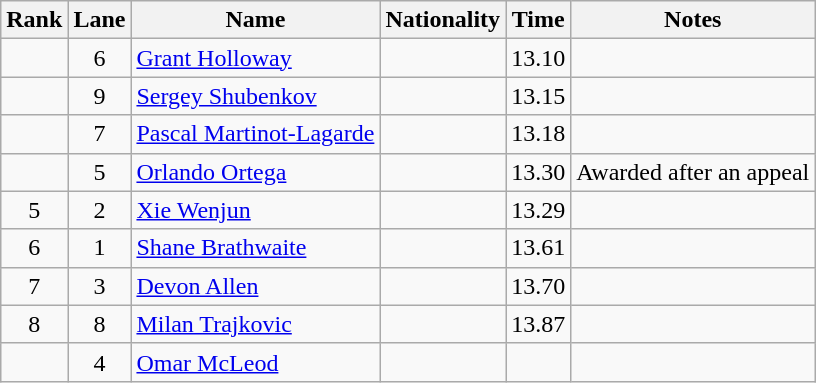<table class="wikitable sortable" style="text-align:center">
<tr>
<th>Rank</th>
<th>Lane</th>
<th>Name</th>
<th>Nationality</th>
<th>Time</th>
<th>Notes</th>
</tr>
<tr>
<td></td>
<td>6</td>
<td align=left><a href='#'>Grant Holloway</a></td>
<td align=left></td>
<td>13.10</td>
<td></td>
</tr>
<tr>
<td></td>
<td>9</td>
<td align=left><a href='#'>Sergey Shubenkov</a></td>
<td align=left></td>
<td>13.15</td>
<td></td>
</tr>
<tr>
<td></td>
<td>7</td>
<td align=left><a href='#'>Pascal Martinot-Lagarde</a></td>
<td align=left></td>
<td>13.18</td>
<td></td>
</tr>
<tr>
<td></td>
<td>5</td>
<td align=left><a href='#'>Orlando Ortega</a></td>
<td align=left></td>
<td>13.30</td>
<td>Awarded after an appeal</td>
</tr>
<tr>
<td>5</td>
<td>2</td>
<td align=left><a href='#'>Xie Wenjun</a></td>
<td align=left></td>
<td>13.29</td>
<td></td>
</tr>
<tr>
<td>6</td>
<td>1</td>
<td align=left><a href='#'>Shane Brathwaite</a></td>
<td align=left></td>
<td>13.61</td>
<td></td>
</tr>
<tr>
<td>7</td>
<td>3</td>
<td align=left><a href='#'>Devon Allen</a></td>
<td align=left></td>
<td>13.70</td>
<td></td>
</tr>
<tr>
<td>8</td>
<td>8</td>
<td align=left><a href='#'>Milan Trajkovic</a></td>
<td align=left></td>
<td>13.87</td>
<td></td>
</tr>
<tr>
<td></td>
<td>4</td>
<td align=left><a href='#'>Omar McLeod</a></td>
<td align=left></td>
<td></td>
<td></td>
</tr>
</table>
